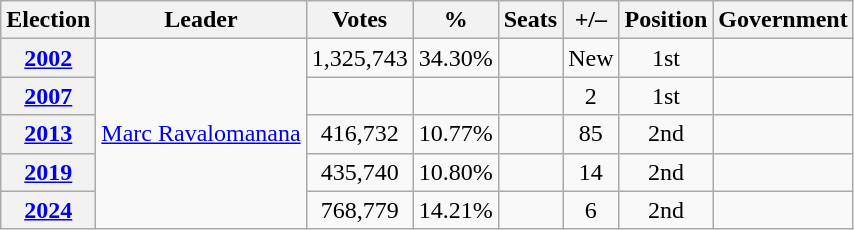<table class=wikitable style=text-align:center>
<tr>
<th>Election</th>
<th><strong>Leader</strong></th>
<th><strong>Votes</strong></th>
<th><strong>%</strong></th>
<th><strong>Seats</strong></th>
<th>+/–</th>
<th><strong>Position</strong></th>
<th>Government</th>
</tr>
<tr>
<th><a href='#'>2002</a></th>
<td rowspan=5><a href='#'>Marc Ravalomanana</a></td>
<td>1,325,743</td>
<td>34.30%</td>
<td></td>
<td>New</td>
<td> 1st</td>
<td></td>
</tr>
<tr>
<th><a href='#'>2007</a></th>
<td></td>
<td></td>
<td></td>
<td> 2</td>
<td> 1st</td>
<td></td>
</tr>
<tr>
<th><a href='#'>2013</a></th>
<td>416,732</td>
<td>10.77%</td>
<td></td>
<td> 85</td>
<td> 2nd</td>
<td></td>
</tr>
<tr>
<th><a href='#'>2019</a></th>
<td>435,740</td>
<td>10.80%</td>
<td></td>
<td> 14</td>
<td> 2nd</td>
<td></td>
</tr>
<tr>
<th><a href='#'>2024</a></th>
<td>768,779</td>
<td>14.21%</td>
<td></td>
<td> 6</td>
<td> 2nd</td>
<td></td>
</tr>
</table>
